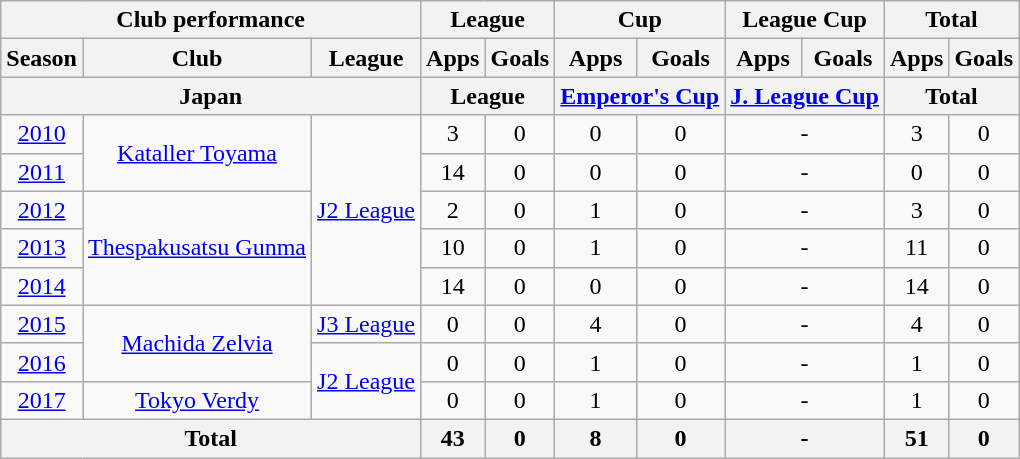<table class="wikitable" style="text-align:center;">
<tr>
<th colspan=3>Club performance</th>
<th colspan=2>League</th>
<th colspan=2>Cup</th>
<th colspan=2>League Cup</th>
<th colspan=2>Total</th>
</tr>
<tr>
<th>Season</th>
<th>Club</th>
<th>League</th>
<th>Apps</th>
<th>Goals</th>
<th>Apps</th>
<th>Goals</th>
<th>Apps</th>
<th>Goals</th>
<th>Apps</th>
<th>Goals</th>
</tr>
<tr>
<th colspan=3>Japan</th>
<th colspan=2>League</th>
<th colspan=2><a href='#'>Emperor's Cup</a></th>
<th colspan=2><a href='#'>J. League Cup</a></th>
<th colspan=2>Total</th>
</tr>
<tr>
<td><a href='#'>2010</a></td>
<td rowspan="2"><a href='#'>Kataller Toyama</a></td>
<td rowspan="5"><a href='#'>J2 League</a></td>
<td>3</td>
<td>0</td>
<td>0</td>
<td>0</td>
<td colspan="2">-</td>
<td>3</td>
<td>0</td>
</tr>
<tr>
<td><a href='#'>2011</a></td>
<td>14</td>
<td>0</td>
<td>0</td>
<td>0</td>
<td colspan="2">-</td>
<td>0</td>
<td>0</td>
</tr>
<tr>
<td><a href='#'>2012</a></td>
<td rowspan="3"><a href='#'>Thespakusatsu Gunma</a></td>
<td>2</td>
<td>0</td>
<td>1</td>
<td>0</td>
<td colspan="2">-</td>
<td>3</td>
<td>0</td>
</tr>
<tr>
<td><a href='#'>2013</a></td>
<td>10</td>
<td>0</td>
<td>1</td>
<td>0</td>
<td colspan="2">-</td>
<td>11</td>
<td>0</td>
</tr>
<tr>
<td><a href='#'>2014</a></td>
<td>14</td>
<td>0</td>
<td>0</td>
<td>0</td>
<td colspan="2">-</td>
<td>14</td>
<td>0</td>
</tr>
<tr>
<td><a href='#'>2015</a></td>
<td rowspan="2"><a href='#'>Machida Zelvia</a></td>
<td><a href='#'>J3 League</a></td>
<td>0</td>
<td>0</td>
<td>4</td>
<td>0</td>
<td colspan="2">-</td>
<td>4</td>
<td>0</td>
</tr>
<tr>
<td><a href='#'>2016</a></td>
<td rowspan="2"><a href='#'>J2 League</a></td>
<td>0</td>
<td>0</td>
<td>1</td>
<td>0</td>
<td colspan="2">-</td>
<td>1</td>
<td>0</td>
</tr>
<tr>
<td><a href='#'>2017</a></td>
<td><a href='#'>Tokyo Verdy</a></td>
<td>0</td>
<td>0</td>
<td>1</td>
<td>0</td>
<td colspan="2">-</td>
<td>1</td>
<td>0</td>
</tr>
<tr>
<th colspan=3>Total</th>
<th>43</th>
<th>0</th>
<th>8</th>
<th>0</th>
<th colspan="2">-</th>
<th>51</th>
<th>0</th>
</tr>
</table>
